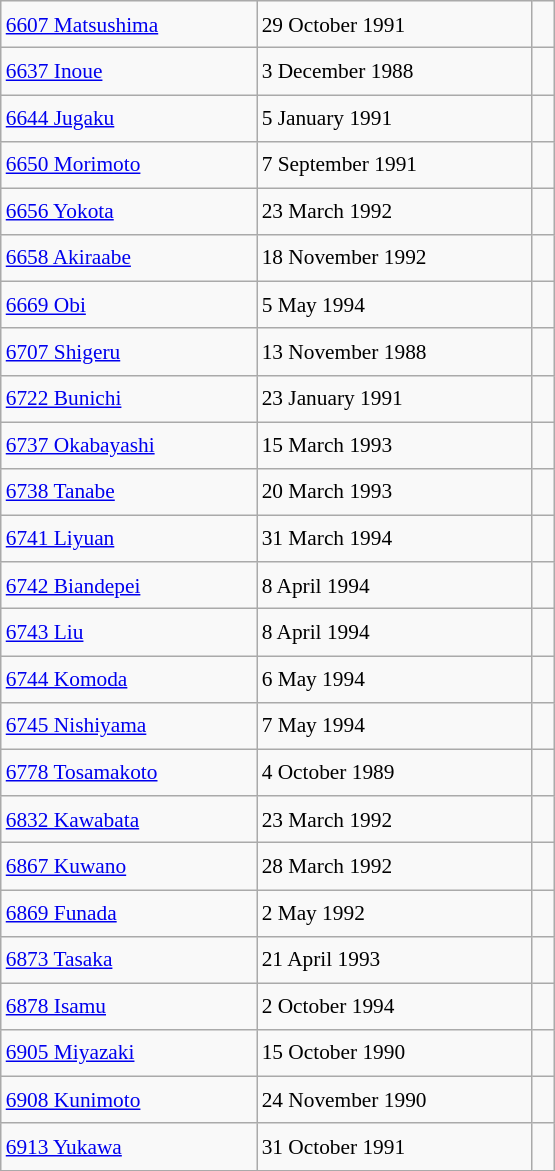<table class="wikitable" style="font-size: 89%; float: left; width: 26em; margin-right: 1em; line-height: 1.65em">
<tr>
<td><a href='#'>6607 Matsushima</a></td>
<td>29 October 1991</td>
<td><small></small> </td>
</tr>
<tr>
<td><a href='#'>6637 Inoue</a></td>
<td>3 December 1988</td>
<td><small></small> </td>
</tr>
<tr>
<td><a href='#'>6644 Jugaku</a></td>
<td>5 January 1991</td>
<td><small></small> </td>
</tr>
<tr>
<td><a href='#'>6650 Morimoto</a></td>
<td>7 September 1991</td>
<td><small></small> </td>
</tr>
<tr>
<td><a href='#'>6656 Yokota</a></td>
<td>23 March 1992</td>
<td><small></small> </td>
</tr>
<tr>
<td><a href='#'>6658 Akiraabe</a></td>
<td>18 November 1992</td>
<td><small></small> </td>
</tr>
<tr>
<td><a href='#'>6669 Obi</a></td>
<td>5 May 1994</td>
<td><small></small> </td>
</tr>
<tr>
<td><a href='#'>6707 Shigeru</a></td>
<td>13 November 1988</td>
<td><small></small> </td>
</tr>
<tr>
<td><a href='#'>6722 Bunichi</a></td>
<td>23 January 1991</td>
<td><small></small> </td>
</tr>
<tr>
<td><a href='#'>6737 Okabayashi</a></td>
<td>15 March 1993</td>
<td><small></small> </td>
</tr>
<tr>
<td><a href='#'>6738 Tanabe</a></td>
<td>20 March 1993</td>
<td><small></small> </td>
</tr>
<tr>
<td><a href='#'>6741 Liyuan</a></td>
<td>31 March 1994</td>
<td><small></small> </td>
</tr>
<tr>
<td><a href='#'>6742 Biandepei</a></td>
<td>8 April 1994</td>
<td><small></small> </td>
</tr>
<tr>
<td><a href='#'>6743 Liu</a></td>
<td>8 April 1994</td>
<td><small></small> </td>
</tr>
<tr>
<td><a href='#'>6744 Komoda</a></td>
<td>6 May 1994</td>
<td><small></small> </td>
</tr>
<tr>
<td><a href='#'>6745 Nishiyama</a></td>
<td>7 May 1994</td>
<td><small></small> </td>
</tr>
<tr>
<td><a href='#'>6778 Tosamakoto</a></td>
<td>4 October 1989</td>
<td><small></small> </td>
</tr>
<tr>
<td><a href='#'>6832 Kawabata</a></td>
<td>23 March 1992</td>
<td><small></small> </td>
</tr>
<tr>
<td><a href='#'>6867 Kuwano</a></td>
<td>28 March 1992</td>
<td><small></small> </td>
</tr>
<tr>
<td><a href='#'>6869 Funada</a></td>
<td>2 May 1992</td>
<td><small></small> </td>
</tr>
<tr>
<td><a href='#'>6873 Tasaka</a></td>
<td>21 April 1993</td>
<td><small></small> </td>
</tr>
<tr>
<td><a href='#'>6878 Isamu</a></td>
<td>2 October 1994</td>
<td><small></small> </td>
</tr>
<tr>
<td><a href='#'>6905 Miyazaki</a></td>
<td>15 October 1990</td>
<td><small></small> </td>
</tr>
<tr>
<td><a href='#'>6908 Kunimoto</a></td>
<td>24 November 1990</td>
<td><small></small> </td>
</tr>
<tr>
<td><a href='#'>6913 Yukawa</a></td>
<td>31 October 1991</td>
<td><small></small> </td>
</tr>
</table>
